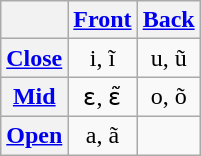<table class="wikitable" style=text-align:center>
<tr>
<th></th>
<th><a href='#'>Front</a></th>
<th><a href='#'>Back</a></th>
</tr>
<tr>
<th><a href='#'>Close</a></th>
<td>i, ĩ</td>
<td>u, ũ</td>
</tr>
<tr>
<th><a href='#'>Mid</a></th>
<td>ɛ, ɛ̃</td>
<td>o, õ</td>
</tr>
<tr>
<th><a href='#'>Open</a></th>
<td>a, ã</td>
<td></td>
</tr>
</table>
